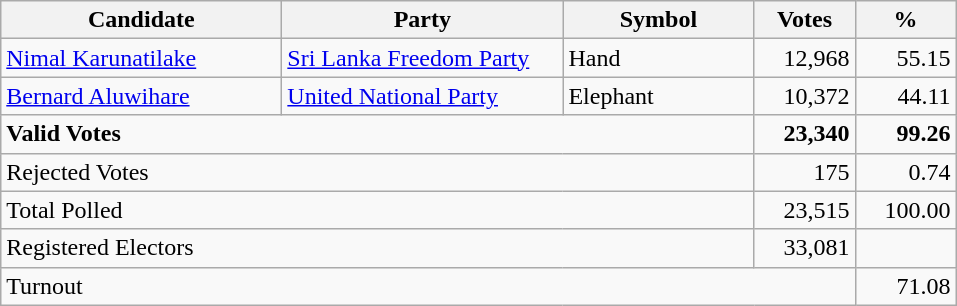<table class="wikitable" border="1" style="text-align:right;">
<tr>
<th align=left width="180">Candidate</th>
<th align=left width="180">Party</th>
<th align=left width="120">Symbol</th>
<th align=left width="60">Votes</th>
<th align=left width="60">%</th>
</tr>
<tr>
<td align=left><a href='#'>Nimal Karunatilake</a></td>
<td align=left><a href='#'>Sri Lanka Freedom Party</a></td>
<td align=left>Hand</td>
<td align=right>12,968</td>
<td align=right>55.15</td>
</tr>
<tr>
<td align=left><a href='#'>Bernard Aluwihare</a></td>
<td align=left><a href='#'>United National Party</a></td>
<td align=left>Elephant</td>
<td align=right>10,372</td>
<td align=right>44.11</td>
</tr>
<tr>
<td align=left colspan=3><strong>Valid Votes</strong></td>
<td align=right><strong>23,340</strong></td>
<td align=right><strong>99.26</strong></td>
</tr>
<tr>
<td align=left colspan=3>Rejected Votes</td>
<td align=right>175</td>
<td align=right>0.74</td>
</tr>
<tr>
<td align=left colspan=3>Total Polled</td>
<td align=right>23,515</td>
<td align=right>100.00</td>
</tr>
<tr>
<td align=left colspan=3>Registered Electors</td>
<td align=right>33,081</td>
<td></td>
</tr>
<tr>
<td align=left colspan=4>Turnout</td>
<td align=right>71.08</td>
</tr>
</table>
